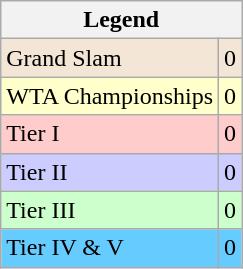<table class="wikitable sortable mw-collapsible mw-collapsed">
<tr>
<th colspan=2>Legend</th>
</tr>
<tr style="background:#f3e6d7;">
<td>Grand Slam</td>
<td align="center">0</td>
</tr>
<tr style="background:#ffc;">
<td>WTA Championships</td>
<td align="center">0</td>
</tr>
<tr style="background:#fcc;">
<td>Tier I</td>
<td align="center">0</td>
</tr>
<tr style="background:#ccf;">
<td>Tier II</td>
<td align="center">0</td>
</tr>
<tr style="background:#cfc;">
<td>Tier III</td>
<td align="center">0</td>
</tr>
<tr style="background:#6cf;">
<td>Tier IV & V</td>
<td align="center">0</td>
</tr>
</table>
